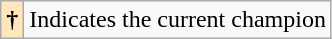<table class="wikitable">
<tr>
<th style="background:#ffe6bd;">†</th>
<td>Indicates the current champion</td>
</tr>
</table>
